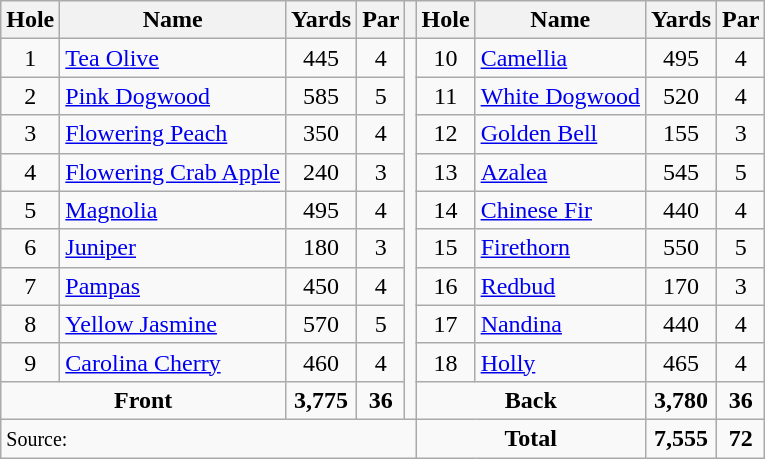<table class=wikitable style="text-align: center">
<tr>
<th>Hole</th>
<th>Name</th>
<th>Yards</th>
<th>Par</th>
<th></th>
<th>Hole</th>
<th>Name</th>
<th>Yards</th>
<th>Par</th>
</tr>
<tr>
<td>1</td>
<td align=left><a href='#'>Tea Olive</a></td>
<td>445</td>
<td>4</td>
<td rowspan=10></td>
<td>10</td>
<td align=left><a href='#'>Camellia</a></td>
<td>495</td>
<td>4</td>
</tr>
<tr>
<td>2</td>
<td align=left><a href='#'>Pink Dogwood</a></td>
<td>585</td>
<td>5</td>
<td>11</td>
<td align=left><a href='#'>White Dogwood</a></td>
<td>520</td>
<td>4</td>
</tr>
<tr>
<td>3</td>
<td align=left><a href='#'>Flowering Peach</a></td>
<td>350</td>
<td>4</td>
<td>12</td>
<td align=left><a href='#'>Golden Bell</a></td>
<td>155</td>
<td>3</td>
</tr>
<tr>
<td>4</td>
<td align=left><a href='#'>Flowering Crab Apple</a></td>
<td>240</td>
<td>3</td>
<td>13</td>
<td align=left><a href='#'>Azalea</a></td>
<td>545</td>
<td>5</td>
</tr>
<tr>
<td>5</td>
<td align=left><a href='#'>Magnolia</a></td>
<td>495</td>
<td>4</td>
<td>14</td>
<td align=left><a href='#'>Chinese Fir</a></td>
<td>440</td>
<td>4</td>
</tr>
<tr>
<td>6</td>
<td align=left><a href='#'>Juniper</a></td>
<td>180</td>
<td>3</td>
<td>15</td>
<td align=left><a href='#'>Firethorn</a></td>
<td>550</td>
<td>5</td>
</tr>
<tr>
<td>7</td>
<td align=left><a href='#'>Pampas</a></td>
<td>450</td>
<td>4</td>
<td>16</td>
<td align=left><a href='#'>Redbud</a></td>
<td>170</td>
<td>3</td>
</tr>
<tr>
<td>8</td>
<td align=left><a href='#'>Yellow Jasmine</a></td>
<td>570</td>
<td>5</td>
<td>17</td>
<td align=left><a href='#'>Nandina</a></td>
<td>440</td>
<td>4</td>
</tr>
<tr>
<td>9</td>
<td align=left><a href='#'>Carolina Cherry</a></td>
<td>460</td>
<td>4</td>
<td>18</td>
<td align=left><a href='#'>Holly</a></td>
<td>465</td>
<td>4</td>
</tr>
<tr>
<td colspan=2><strong>Front</strong></td>
<td><strong>3,775</strong></td>
<td><strong>36</strong></td>
<td colspan=2><strong>Back</strong></td>
<td><strong>3,780</strong></td>
<td><strong>36</strong></td>
</tr>
<tr>
<td colspan="5" style="text-align:left;"><small>Source:</small></td>
<td colspan=2><strong>Total</strong></td>
<td><strong>7,555</strong></td>
<td><strong>72</strong></td>
</tr>
</table>
